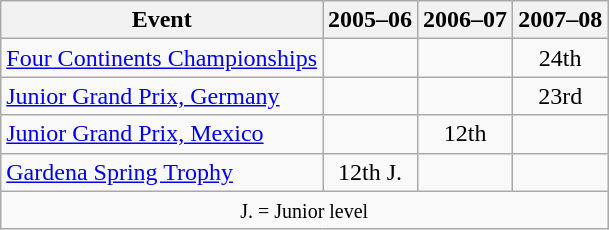<table class="wikitable" style="text-align:center">
<tr>
<th>Event</th>
<th>2005–06</th>
<th>2006–07</th>
<th>2007–08</th>
</tr>
<tr>
<td align=left><a href='#'>Four Continents Championships</a></td>
<td></td>
<td></td>
<td>24th</td>
</tr>
<tr>
<td align=left><a href='#'>Junior Grand Prix, Germany</a></td>
<td></td>
<td></td>
<td>23rd</td>
</tr>
<tr>
<td align=left><a href='#'>Junior Grand Prix, Mexico</a></td>
<td></td>
<td>12th</td>
<td></td>
</tr>
<tr>
<td align=left><a href='#'>Gardena Spring Trophy</a></td>
<td>12th J.</td>
<td></td>
<td></td>
</tr>
<tr>
<td colspan=4 align=center><small> J. = Junior level </small></td>
</tr>
</table>
